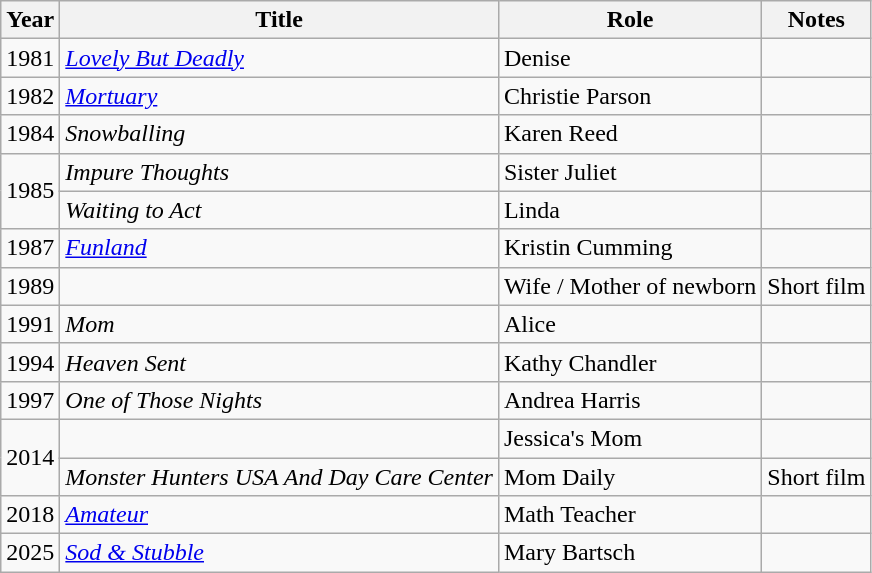<table class="wikitable sortable">
<tr>
<th>Year</th>
<th>Title</th>
<th>Role</th>
<th class="unsortable">Notes</th>
</tr>
<tr>
<td>1981</td>
<td><em><a href='#'>Lovely But Deadly</a></em></td>
<td>Denise</td>
<td></td>
</tr>
<tr>
<td>1982</td>
<td><em><a href='#'>Mortuary</a></em></td>
<td>Christie Parson</td>
<td></td>
</tr>
<tr>
<td>1984</td>
<td><em>Snowballing</em></td>
<td>Karen Reed</td>
<td></td>
</tr>
<tr>
<td rowspan=2>1985</td>
<td><em>Impure Thoughts</em></td>
<td>Sister Juliet</td>
<td></td>
</tr>
<tr>
<td><em>Waiting to Act</em></td>
<td>Linda</td>
<td></td>
</tr>
<tr>
<td>1987</td>
<td><em><a href='#'>Funland</a></em></td>
<td>Kristin Cumming</td>
<td></td>
</tr>
<tr>
<td>1989</td>
<td><em></em></td>
<td>Wife / Mother of newborn</td>
<td>Short film</td>
</tr>
<tr>
<td>1991</td>
<td><em>Mom</em></td>
<td>Alice</td>
<td></td>
</tr>
<tr>
<td>1994</td>
<td><em>Heaven Sent</em></td>
<td>Kathy Chandler</td>
<td></td>
</tr>
<tr>
<td>1997</td>
<td><em>One of Those Nights</em></td>
<td>Andrea Harris</td>
<td></td>
</tr>
<tr>
<td rowspan=2>2014</td>
<td><em></em></td>
<td>Jessica's Mom</td>
<td></td>
</tr>
<tr>
<td><em>Monster Hunters USA And Day Care Center</em></td>
<td>Mom Daily</td>
<td>Short film</td>
</tr>
<tr>
<td>2018</td>
<td><em><a href='#'>Amateur</a></em></td>
<td>Math Teacher</td>
<td></td>
</tr>
<tr>
<td>2025</td>
<td><em><a href='#'>Sod & Stubble</a></em></td>
<td>Mary Bartsch</td>
<td></td>
</tr>
</table>
